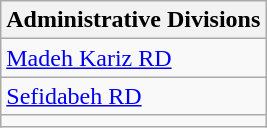<table class="wikitable">
<tr>
<th>Administrative Divisions</th>
</tr>
<tr>
<td><a href='#'>Madeh Kariz RD</a></td>
</tr>
<tr>
<td><a href='#'>Sefidabeh RD</a></td>
</tr>
<tr>
<td colspan=1></td>
</tr>
</table>
